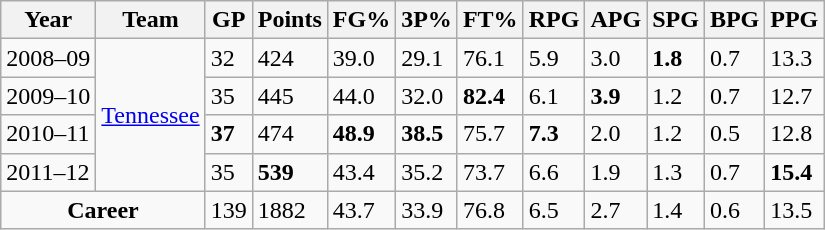<table class="wikitable sortable">
<tr>
<th>Year</th>
<th>Team</th>
<th>GP</th>
<th>Points</th>
<th>FG%</th>
<th>3P%</th>
<th>FT%</th>
<th>RPG</th>
<th>APG</th>
<th>SPG</th>
<th>BPG</th>
<th>PPG</th>
</tr>
<tr>
<td>2008–09</td>
<td rowspan=4><a href='#'>Tennessee</a></td>
<td>32</td>
<td>424</td>
<td>39.0</td>
<td>29.1</td>
<td>76.1</td>
<td>5.9</td>
<td>3.0</td>
<td><strong>1.8</strong></td>
<td>0.7</td>
<td>13.3</td>
</tr>
<tr>
<td>2009–10</td>
<td>35</td>
<td>445</td>
<td>44.0</td>
<td>32.0</td>
<td><strong>82.4</strong></td>
<td>6.1</td>
<td><strong>3.9</strong></td>
<td>1.2</td>
<td>0.7</td>
<td>12.7</td>
</tr>
<tr>
<td>2010–11</td>
<td><strong>37</strong></td>
<td>474</td>
<td><strong>48.9</strong></td>
<td><strong>38.5</strong></td>
<td>75.7</td>
<td><strong>7.3</strong></td>
<td>2.0</td>
<td>1.2</td>
<td>0.5</td>
<td>12.8</td>
</tr>
<tr>
<td>2011–12</td>
<td>35</td>
<td><strong>539</strong></td>
<td>43.4</td>
<td>35.2</td>
<td>73.7</td>
<td>6.6</td>
<td>1.9</td>
<td>1.3</td>
<td>0.7</td>
<td><strong>15.4</strong></td>
</tr>
<tr class="sortbottom">
<td colspan=2 align=center><strong>Career</strong></td>
<td>139</td>
<td>1882</td>
<td>43.7</td>
<td>33.9</td>
<td>76.8</td>
<td>6.5</td>
<td>2.7</td>
<td>1.4</td>
<td>0.6</td>
<td>13.5</td>
</tr>
</table>
